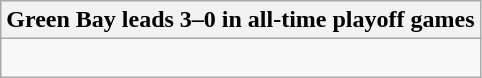<table class="wikitable collapsible collapsed">
<tr>
<th>Green Bay leads 3–0 in all-time playoff games</th>
</tr>
<tr>
<td><br>

</td>
</tr>
</table>
